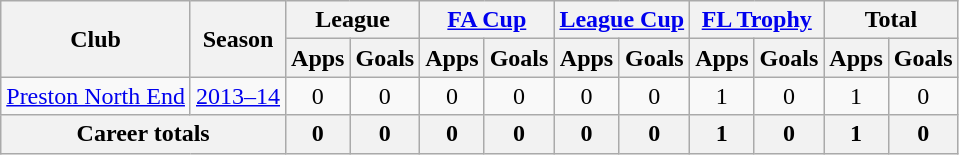<table class="wikitable" style="text-align:center;">
<tr>
<th rowspan="2">Club</th>
<th rowspan="2">Season</th>
<th colspan="2">League</th>
<th colspan="2"><a href='#'>FA Cup</a></th>
<th colspan="2"><a href='#'>League Cup</a></th>
<th colspan="2"><a href='#'>FL Trophy</a></th>
<th colspan="2">Total</th>
</tr>
<tr>
<th>Apps</th>
<th>Goals</th>
<th>Apps</th>
<th>Goals</th>
<th>Apps</th>
<th>Goals</th>
<th>Apps</th>
<th>Goals</th>
<th>Apps</th>
<th>Goals</th>
</tr>
<tr>
<td rowspan="1"><a href='#'>Preston North End</a></td>
<td><a href='#'>2013–14</a></td>
<td>0</td>
<td>0</td>
<td>0</td>
<td>0</td>
<td>0</td>
<td>0</td>
<td>1</td>
<td>0</td>
<td>1</td>
<td>0</td>
</tr>
<tr>
<th colspan="2">Career totals</th>
<th>0</th>
<th>0</th>
<th>0</th>
<th>0</th>
<th>0</th>
<th>0</th>
<th>1</th>
<th>0</th>
<th>1</th>
<th>0</th>
</tr>
</table>
